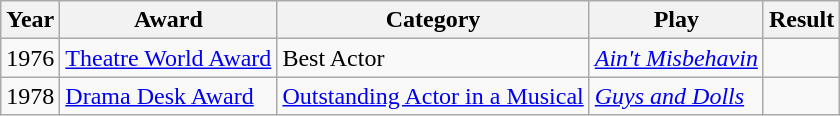<table class="wikitable">
<tr>
<th>Year</th>
<th>Award</th>
<th>Category</th>
<th>Play</th>
<th>Result</th>
</tr>
<tr>
<td>1976</td>
<td><a href='#'>Theatre World Award</a></td>
<td>Best Actor</td>
<td><em><a href='#'>Ain't Misbehavin</a></em></td>
<td></td>
</tr>
<tr>
<td>1978</td>
<td><a href='#'>Drama Desk Award</a></td>
<td><a href='#'>Outstanding Actor in a Musical</a></td>
<td><em><a href='#'>Guys and Dolls</a></em></td>
<td></td>
</tr>
</table>
